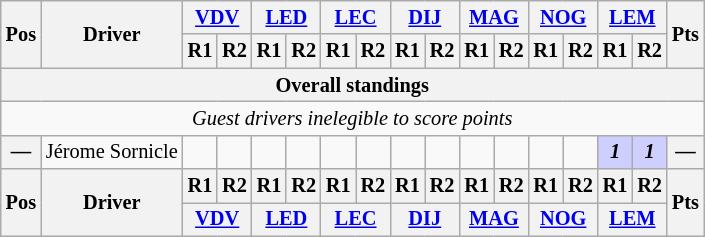<table class="wikitable" style="font-size:85%; text-align:center">
<tr>
<th rowspan="2" valign="middle">Pos</th>
<th rowspan="2" valign="middle">Driver</th>
<th colspan="2"><a href='#'>VDV</a></th>
<th colspan="2"><a href='#'>LED</a></th>
<th colspan="2"><a href='#'>LEC</a></th>
<th colspan="2"><a href='#'>DIJ</a></th>
<th colspan="2"><a href='#'>MAG</a></th>
<th colspan="2"><a href='#'>NOG</a></th>
<th colspan="2"><a href='#'>LEM</a></th>
<th rowspan="2" valign="middle">Pts</th>
</tr>
<tr>
<th>R1</th>
<th>R2</th>
<th>R1</th>
<th>R2</th>
<th>R1</th>
<th>R2</th>
<th>R1</th>
<th>R2</th>
<th>R1</th>
<th>R2</th>
<th>R1</th>
<th>R2</th>
<th>R1</th>
<th>R2</th>
</tr>
<tr>
<th colspan="17">Overall standings</th>
</tr>
<tr>
<td colspan="17"><em>Guest drivers inelegible to score points</em></td>
</tr>
<tr>
<th>—</th>
<td align="left"> Jérome Sornicle</td>
<td></td>
<td></td>
<td></td>
<td></td>
<td></td>
<td></td>
<td></td>
<td></td>
<td></td>
<td></td>
<td></td>
<td></td>
<td style="background:#cfcfff;"><strong><em>1</em></strong></td>
<td style="background:#cfcfff;"><strong><em>1</em></strong></td>
<th>—</th>
</tr>
<tr>
<th rowspan="2">Pos</th>
<th rowspan="2">Driver</th>
<th>R1</th>
<th>R2</th>
<th>R1</th>
<th>R2</th>
<th>R1</th>
<th>R2</th>
<th>R1</th>
<th>R2</th>
<th>R1</th>
<th>R2</th>
<th>R1</th>
<th>R2</th>
<th>R1</th>
<th>R2</th>
<th rowspan="2">Pts</th>
</tr>
<tr>
<th colspan="2"><a href='#'>VDV</a></th>
<th colspan="2"><a href='#'>LED</a></th>
<th colspan="2"><a href='#'>LEC</a></th>
<th colspan="2"><a href='#'>DIJ</a></th>
<th colspan="2"><a href='#'>MAG</a></th>
<th colspan="2"><a href='#'>NOG</a></th>
<th colspan="2"><a href='#'>LEM</a></th>
</tr>
</table>
